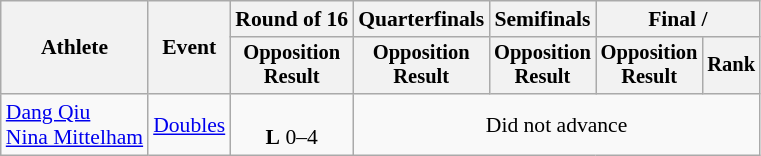<table class="wikitable" style="font-size:90%;">
<tr>
<th rowspan=2>Athlete</th>
<th rowspan=2>Event</th>
<th>Round of 16</th>
<th>Quarterfinals</th>
<th>Semifinals</th>
<th colspan=2>Final / </th>
</tr>
<tr style="font-size:95%">
<th>Opposition<br>Result</th>
<th>Opposition<br>Result</th>
<th>Opposition<br>Result</th>
<th>Opposition<br>Result</th>
<th>Rank</th>
</tr>
<tr align=center>
<td align=left><a href='#'>Dang Qiu</a><br><a href='#'>Nina Mittelham</a></td>
<td align=left><a href='#'>Doubles</a></td>
<td><br><strong>L</strong> 0–4</td>
<td colspan=4>Did not advance</td>
</tr>
</table>
